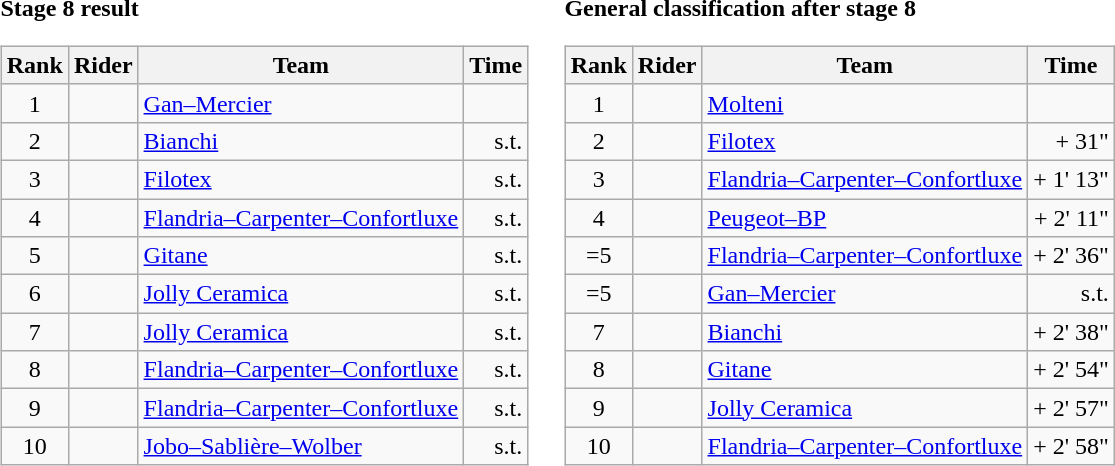<table>
<tr>
<td><strong>Stage 8 result</strong><br><table class="wikitable">
<tr>
<th scope="col">Rank</th>
<th scope="col">Rider</th>
<th scope="col">Team</th>
<th scope="col">Time</th>
</tr>
<tr>
<td style="text-align:center;">1</td>
<td></td>
<td><a href='#'>Gan–Mercier</a></td>
<td style="text-align:right;"></td>
</tr>
<tr>
<td style="text-align:center;">2</td>
<td></td>
<td><a href='#'>Bianchi</a></td>
<td style="text-align:right;">s.t.</td>
</tr>
<tr>
<td style="text-align:center;">3</td>
<td></td>
<td><a href='#'>Filotex</a></td>
<td style="text-align:right;">s.t.</td>
</tr>
<tr>
<td style="text-align:center;">4</td>
<td></td>
<td><a href='#'>Flandria–Carpenter–Confortluxe</a></td>
<td style="text-align:right;">s.t.</td>
</tr>
<tr>
<td style="text-align:center;">5</td>
<td></td>
<td><a href='#'>Gitane</a></td>
<td style="text-align:right;">s.t.</td>
</tr>
<tr>
<td style="text-align:center;">6</td>
<td></td>
<td><a href='#'>Jolly Ceramica</a></td>
<td style="text-align:right;">s.t.</td>
</tr>
<tr>
<td style="text-align:center;">7</td>
<td></td>
<td><a href='#'>Jolly Ceramica</a></td>
<td style="text-align:right;">s.t.</td>
</tr>
<tr>
<td style="text-align:center;">8</td>
<td></td>
<td><a href='#'>Flandria–Carpenter–Confortluxe</a></td>
<td style="text-align:right;">s.t.</td>
</tr>
<tr>
<td style="text-align:center;">9</td>
<td></td>
<td><a href='#'>Flandria–Carpenter–Confortluxe</a></td>
<td style="text-align:right;">s.t.</td>
</tr>
<tr>
<td style="text-align:center;">10</td>
<td></td>
<td><a href='#'>Jobo–Sablière–Wolber</a></td>
<td style="text-align:right;">s.t.</td>
</tr>
</table>
</td>
<td></td>
<td><strong>General classification after stage 8</strong><br><table class="wikitable">
<tr>
<th scope="col">Rank</th>
<th scope="col">Rider</th>
<th scope="col">Team</th>
<th scope="col">Time</th>
</tr>
<tr>
<td style="text-align:center;">1</td>
<td> </td>
<td><a href='#'>Molteni</a></td>
<td style="text-align:right;"></td>
</tr>
<tr>
<td style="text-align:center;">2</td>
<td></td>
<td><a href='#'>Filotex</a></td>
<td style="text-align:right;">+ 31"</td>
</tr>
<tr>
<td style="text-align:center;">3</td>
<td></td>
<td><a href='#'>Flandria–Carpenter–Confortluxe</a></td>
<td style="text-align:right;">+ 1' 13"</td>
</tr>
<tr>
<td style="text-align:center;">4</td>
<td></td>
<td><a href='#'>Peugeot–BP</a></td>
<td style="text-align:right;">+ 2' 11"</td>
</tr>
<tr>
<td style="text-align:center;">=5</td>
<td></td>
<td><a href='#'>Flandria–Carpenter–Confortluxe</a></td>
<td style="text-align:right;">+ 2' 36"</td>
</tr>
<tr>
<td style="text-align:center;">=5</td>
<td></td>
<td><a href='#'>Gan–Mercier</a></td>
<td style="text-align:right;">s.t.</td>
</tr>
<tr>
<td style="text-align:center;">7</td>
<td></td>
<td><a href='#'>Bianchi</a></td>
<td style="text-align:right;">+ 2' 38"</td>
</tr>
<tr>
<td style="text-align:center;">8</td>
<td></td>
<td><a href='#'>Gitane</a></td>
<td style="text-align:right;">+ 2' 54"</td>
</tr>
<tr>
<td style="text-align:center;">9</td>
<td></td>
<td><a href='#'>Jolly Ceramica</a></td>
<td style="text-align:right;">+ 2' 57"</td>
</tr>
<tr>
<td style="text-align:center;">10</td>
<td></td>
<td><a href='#'>Flandria–Carpenter–Confortluxe</a></td>
<td style="text-align:right;">+ 2' 58"</td>
</tr>
</table>
</td>
</tr>
</table>
